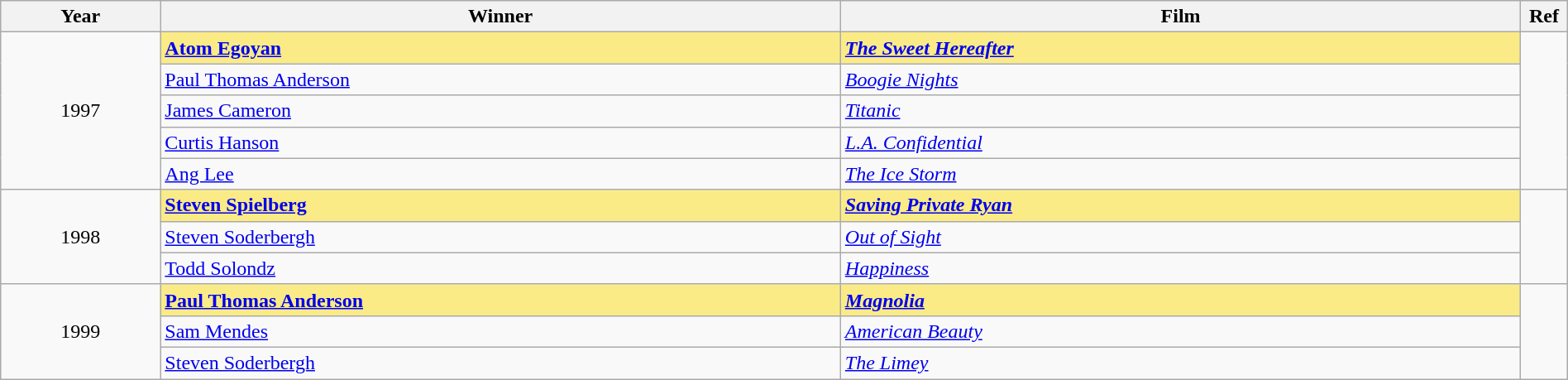<table class="wikitable" width="100%" cellpadding="5">
<tr>
<th width="100"><strong>Year</strong></th>
<th width="450"><strong>Winner</strong></th>
<th width="450"><strong>Film</strong></th>
<th width="15"><strong>Ref</strong></th>
</tr>
<tr>
<td style="text-align:center;" rowspan=5>1997</td>
<td style="background:#FAEB86;"><strong><a href='#'>Atom Egoyan</a></strong></td>
<td style="background:#FAEB86;"><strong><em><a href='#'>The Sweet Hereafter</a></em></strong></td>
<td rowspan=5></td>
</tr>
<tr>
<td><a href='#'>Paul Thomas Anderson</a></td>
<td><em><a href='#'>Boogie Nights</a></em></td>
</tr>
<tr>
<td><a href='#'>James Cameron</a></td>
<td><em><a href='#'>Titanic</a></em></td>
</tr>
<tr>
<td><a href='#'>Curtis Hanson</a></td>
<td><em><a href='#'>L.A. Confidential</a></em></td>
</tr>
<tr>
<td><a href='#'>Ang Lee</a></td>
<td><em><a href='#'>The Ice Storm</a></em></td>
</tr>
<tr>
<td style="text-align:center;" rowspan=3>1998</td>
<td style="background:#FAEB86;"><strong><a href='#'>Steven Spielberg</a></strong></td>
<td style="background:#FAEB86;"><strong><em><a href='#'>Saving Private Ryan</a></em></strong></td>
<td rowspan=3></td>
</tr>
<tr>
<td><a href='#'>Steven Soderbergh</a></td>
<td><em><a href='#'>Out of Sight</a></em></td>
</tr>
<tr>
<td><a href='#'>Todd Solondz</a></td>
<td><em><a href='#'>Happiness</a></em></td>
</tr>
<tr>
<td style="text-align:center;" rowspan=3>1999</td>
<td style="background:#FAEB86;"><strong><a href='#'>Paul Thomas Anderson</a></strong></td>
<td style="background:#FAEB86;"><strong><em><a href='#'>Magnolia</a></em></strong></td>
<td rowspan=3></td>
</tr>
<tr>
<td><a href='#'>Sam Mendes</a></td>
<td><em><a href='#'>American Beauty</a></em></td>
</tr>
<tr>
<td><a href='#'>Steven Soderbergh</a></td>
<td><em><a href='#'>The Limey</a></em></td>
</tr>
</table>
